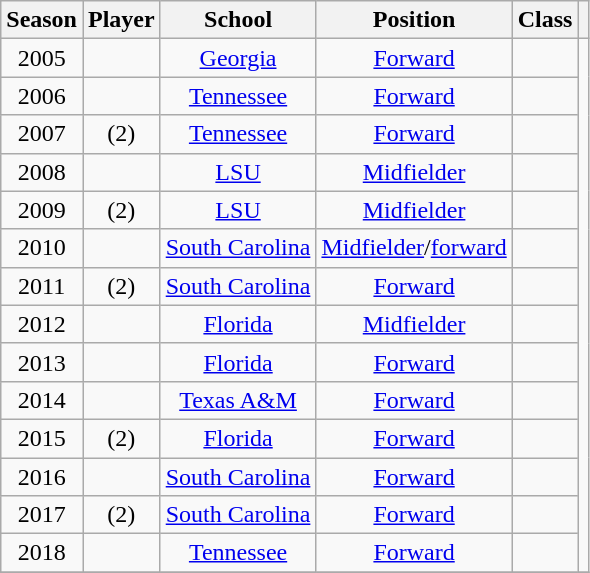<table class="wikitable sortable" style="text-align: center;">
<tr>
<th>Season</th>
<th>Player</th>
<th>School</th>
<th>Position</th>
<th>Class</th>
<th class="unsortable"></th>
</tr>
<tr>
<td>2005</td>
<td></td>
<td><a href='#'>Georgia</a></td>
<td><a href='#'>Forward</a></td>
<td></td>
<td rowspan=14></td>
</tr>
<tr>
<td>2006</td>
<td></td>
<td><a href='#'>Tennessee</a></td>
<td><a href='#'>Forward</a></td>
<td></td>
</tr>
<tr>
<td>2007</td>
<td> (2)</td>
<td><a href='#'>Tennessee</a></td>
<td><a href='#'>Forward</a></td>
<td></td>
</tr>
<tr>
<td>2008</td>
<td></td>
<td><a href='#'>LSU</a></td>
<td><a href='#'>Midfielder</a></td>
<td></td>
</tr>
<tr>
<td>2009</td>
<td> (2)</td>
<td><a href='#'>LSU</a></td>
<td><a href='#'>Midfielder</a></td>
<td></td>
</tr>
<tr>
<td>2010</td>
<td></td>
<td><a href='#'>South Carolina</a></td>
<td><a href='#'>Midfielder</a>/<a href='#'>forward</a></td>
<td></td>
</tr>
<tr>
<td>2011</td>
<td> (2)</td>
<td><a href='#'>South Carolina</a></td>
<td><a href='#'>Forward</a></td>
<td></td>
</tr>
<tr>
<td>2012</td>
<td></td>
<td><a href='#'>Florida</a></td>
<td><a href='#'>Midfielder</a></td>
<td></td>
</tr>
<tr>
<td>2013</td>
<td></td>
<td><a href='#'>Florida</a></td>
<td><a href='#'>Forward</a></td>
<td></td>
</tr>
<tr>
<td>2014</td>
<td></td>
<td><a href='#'>Texas A&M</a></td>
<td><a href='#'>Forward</a></td>
<td></td>
</tr>
<tr>
<td>2015</td>
<td> (2)</td>
<td><a href='#'>Florida</a></td>
<td><a href='#'>Forward</a></td>
<td></td>
</tr>
<tr>
<td>2016</td>
<td></td>
<td><a href='#'>South Carolina</a></td>
<td><a href='#'>Forward</a></td>
<td></td>
</tr>
<tr>
<td>2017</td>
<td> (2)</td>
<td><a href='#'>South Carolina</a></td>
<td><a href='#'>Forward</a></td>
<td></td>
</tr>
<tr>
<td>2018</td>
<td></td>
<td><a href='#'>Tennessee</a></td>
<td><a href='#'>Forward</a></td>
<td></td>
</tr>
<tr>
</tr>
</table>
